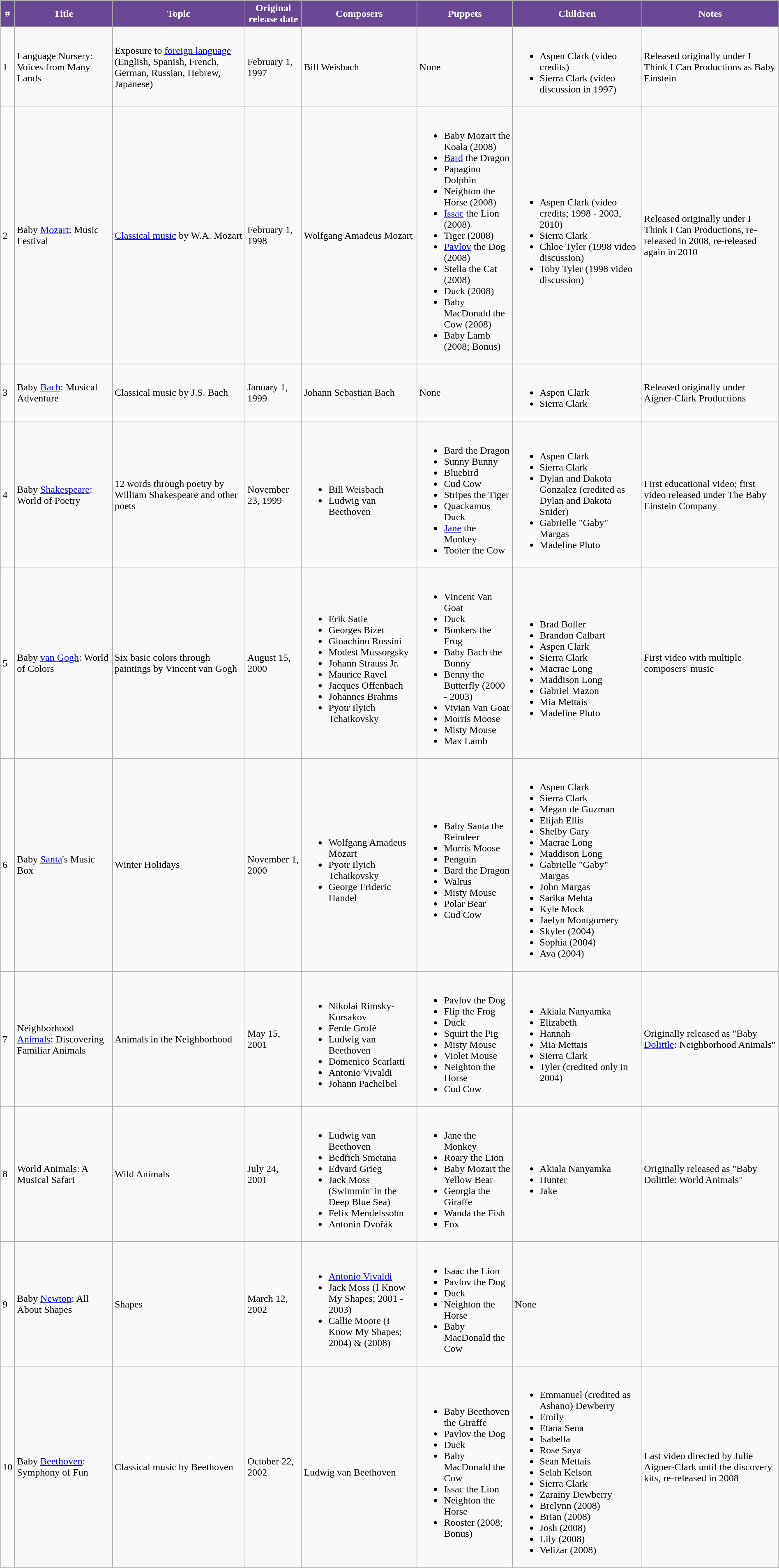<table class="wikitable plainrowheaders" width="100%" style="margin-right: 0;">
<tr>
<th style="background-color: #6A4794; color: #FFF;">#</th>
<th style="background-color: #6A4794; color: #FFF;">Title</th>
<th style="background-color: #6A4794; color: #FFF;">Topic</th>
<th style="background-color: #6A4794; color: #FFF;">Original release date</th>
<th style="background-color: #6A4794; color: #FFF;">Composers</th>
<th style="background-color: #6A4794; color: #FFF;">Puppets</th>
<th style="background-color: #6A4794; color: #FFF;">Children</th>
<th style="background-color: #6A4794; color: #FFF;">Notes</th>
</tr>
<tr>
<td>1</td>
<td>Language Nursery: Voices from Many Lands</td>
<td>Exposure to <a href='#'>foreign language</a> (English, Spanish, French, German, Russian, Hebrew, Japanese)</td>
<td>February 1, 1997</td>
<td>Bill Weisbach</td>
<td>None</td>
<td><br><ul><li>Aspen Clark (video credits)</li><li>Sierra Clark (video discussion in 1997)</li></ul></td>
<td>Released originally under I Think I Can Productions as Baby Einstein</td>
</tr>
<tr>
<td>2</td>
<td>Baby <a href='#'>Mozart</a>: Music Festival</td>
<td><a href='#'>Classical music</a> by W.A. Mozart</td>
<td>February 1, 1998</td>
<td>Wolfgang Amadeus Mozart</td>
<td><br><ul><li>Baby Mozart the Koala (2008)</li><li><a href='#'>Bard</a> the Dragon</li><li>Papagino Dolphin</li><li>Neighton the Horse (2008)</li><li><a href='#'>Issac</a> the Lion (2008)</li><li>Tiger (2008)</li><li><a href='#'>Pavlov</a> the Dog (2008)</li><li>Stella the Cat (2008)</li><li>Duck (2008)</li><li>Baby MacDonald the Cow (2008)</li><li>Baby Lamb (2008; Bonus)</li></ul></td>
<td><br><ul><li>Aspen Clark (video credits; 1998 - 2003, 2010)</li><li>Sierra Clark</li><li>Chloe Tyler (1998 video discussion)</li><li>Toby Tyler (1998 video discussion)</li></ul></td>
<td>Released originally under I Think I Can Productions, re-released in 2008, re-released again in 2010</td>
</tr>
<tr>
<td>3</td>
<td>Baby <a href='#'>Bach</a>: Musical Adventure</td>
<td>Classical music by J.S. Bach</td>
<td>January 1, 1999</td>
<td>Johann Sebastian Bach</td>
<td>None</td>
<td><br><ul><li>Aspen Clark</li><li>Sierra Clark</li></ul></td>
<td>Released originally under Aigner-Clark Productions</td>
</tr>
<tr>
<td>4</td>
<td>Baby <a href='#'>Shakespeare</a>: World of Poetry</td>
<td>12 words through poetry by William Shakespeare and other poets</td>
<td>November 23, 1999</td>
<td><br><ul><li>Bill Weisbach</li><li>Ludwig van Beethoven</li></ul></td>
<td><br><ul><li>Bard the Dragon</li><li>Sunny Bunny</li><li>Bluebird</li><li>Cud Cow</li><li>Stripes the Tiger</li><li>Quackamus Duck</li><li><a href='#'>Jane</a> the Monkey</li><li>Tooter the Cow</li></ul></td>
<td><br><ul><li>Aspen Clark</li><li>Sierra Clark</li><li>Dylan and Dakota Gonzalez (credited as Dylan and Dakota Snider)</li><li>Gabrielle "Gaby" Margas</li><li>Madeline Pluto</li></ul></td>
<td>First educational video; first video released under The Baby Einstein Company</td>
</tr>
<tr>
<td>5</td>
<td>Baby <a href='#'>van Gogh</a>: World of Colors</td>
<td>Six basic colors through paintings by Vincent van Gogh</td>
<td>August 15, 2000</td>
<td><br><ul><li>Erik Satie</li><li>Georges Bizet</li><li>Gioachino Rossini</li><li>Modest Mussorgsky</li><li>Johann Strauss Jr.</li><li>Maurice Ravel</li><li>Jacques Offenbach</li><li>Johannes Brahms</li><li>Pyotr Ilyich Tchaikovsky</li></ul></td>
<td><br><ul><li>Vincent Van Goat</li><li>Duck</li><li>Bonkers the Frog</li><li>Baby Bach the Bunny</li><li>Benny the Butterfly (2000 - 2003)</li><li>Vivian Van Goat</li><li>Morris Moose</li><li>Misty Mouse</li><li>Max Lamb</li></ul></td>
<td><br><ul><li>Brad Boller</li><li>Brandon Calbart</li><li>Aspen Clark</li><li>Sierra Clark</li><li>Macrae Long</li><li>Maddison Long</li><li>Gabriel Mazon</li><li>Mia Mettais</li><li>Madeline Pluto</li></ul></td>
<td>First video with multiple composers' music</td>
</tr>
<tr>
<td>6</td>
<td>Baby <a href='#'>Santa</a>'s Music Box</td>
<td>Winter Holidays</td>
<td>November 1, 2000</td>
<td><br><ul><li>Wolfgang Amadeus Mozart</li><li>Pyotr Ilyich Tchaikovsky</li><li>George Frideric Handel</li></ul></td>
<td><br><ul><li>Baby Santa the Reindeer</li><li>Morris Moose</li><li>Penguin</li><li>Bard the Dragon</li><li>Walrus</li><li>Misty Mouse</li><li>Polar Bear</li><li>Cud Cow</li></ul></td>
<td><br><ul><li>Aspen Clark</li><li>Sierra Clark</li><li>Megan de Guzman</li><li>Elijah Ellis</li><li>Shelby Gary</li><li>Macrae Long</li><li>Maddison Long</li><li>Gabrielle "Gaby" Margas</li><li>John Margas</li><li>Sarika Mehta</li><li>Kyle Mock</li><li>Jaelyn Montgomery</li><li>Skyler (2004)</li><li>Sophia (2004)</li><li>Ava (2004)</li></ul></td>
<td></td>
</tr>
<tr>
<td>7</td>
<td>Neighborhood <a href='#'>Animals</a>: Discovering Familiar Animals</td>
<td rowspan="1">Animals in the Neighborhood</td>
<td>May 15, 2001</td>
<td><br><ul><li>Nikolai Rimsky-Korsakov</li><li>Ferde Grofé</li><li>Ludwig van Beethoven</li><li>Domenico Scarlatti</li><li>Antonio Vivaldi</li><li>Johann Pachelbel</li></ul></td>
<td><br><ul><li>Pavlov the Dog</li><li>Flip the Frog</li><li>Duck</li><li>Squirt the Pig</li><li>Misty Mouse</li><li>Violet Mouse</li><li>Neighton the Horse</li><li>Cud Cow</li></ul></td>
<td><br><ul><li>Akiala Nanyamka</li><li>Elizabeth</li><li>Hannah</li><li>Mia Mettais</li><li>Sierra Clark</li><li>Tyler (credited only in 2004)</li></ul></td>
<td>Originally released as "Baby <a href='#'>Dolittle</a>: Neighborhood Animals"</td>
</tr>
<tr>
<td>8</td>
<td>World Animals: A Musical Safari</td>
<td rowspan="1">Wild Animals</td>
<td>July 24, 2001</td>
<td><br><ul><li>Ludwig van Beethoven</li><li>Bedřich Smetana</li><li>Edvard Grieg</li><li>Jack Moss (Swimmin' in the Deep Blue Sea)</li><li>Felix Mendelssohn</li><li>Antonín Dvořák</li></ul></td>
<td><br><ul><li>Jane the Monkey</li><li>Roary the Lion</li><li>Baby Mozart the Yellow Bear</li><li>Georgia the Giraffe</li><li>Wanda the Fish</li><li>Fox</li></ul></td>
<td><br><ul><li>Akiala Nanyamka</li><li>Hunter</li><li>Jake</li></ul></td>
<td>Originally released as "Baby Dolittle: World Animals"</td>
</tr>
<tr>
<td>9</td>
<td>Baby <a href='#'>Newton</a>: All About Shapes</td>
<td>Shapes</td>
<td>March 12, 2002</td>
<td><br><ul><li><a href='#'>Antonio Vivaldi</a></li><li>Jack Moss (I Know My Shapes; 2001 - 2003)</li><li>Callie Moore (I Know My Shapes; 2004) & (2008)</li></ul></td>
<td><br><ul><li>Isaac the Lion</li><li>Pavlov the Dog</li><li>Duck</li><li>Neighton the Horse</li><li>Baby MacDonald the Cow</li></ul></td>
<td>None</td>
<td></td>
</tr>
<tr>
<td>10</td>
<td>Baby <a href='#'>Beethoven</a>: Symphony of Fun</td>
<td>Classical music by Beethoven</td>
<td>October 22, 2002</td>
<td><br>Ludwig van Beethoven</td>
<td><br><ul><li>Baby Beethoven the Giraffe</li><li>Pavlov the Dog</li><li>Duck</li><li>Baby MacDonald the Cow</li><li>Issac the Lion</li><li>Neighton the Horse</li><li>Rooster (2008; Bonus)</li></ul></td>
<td><br><ul><li>Emmanuel (credited as Ashano) Dewberry</li><li>Emily</li><li>Etana Sena</li><li>Isabella</li><li>Rose Saya</li><li>Sean Mettais</li><li>Selah Kelson</li><li>Sierra Clark</li><li>Zarainy Dewberry</li><li>Brelynn (2008)</li><li>Brian (2008)</li><li>Josh (2008)</li><li>Lily (2008)</li><li>Velizar (2008)</li></ul></td>
<td>Last video directed by Julie Aigner-Clark until the discovery kits, re-released in 2008</td>
</tr>
</table>
